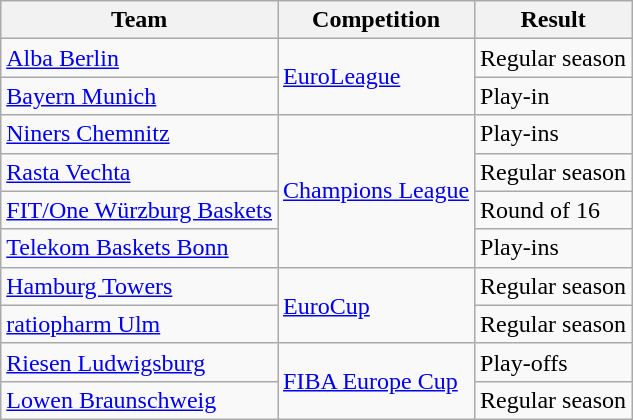<table class="wikitable sortable">
<tr>
<th>Team</th>
<th>Competition</th>
<th>Result</th>
</tr>
<tr>
<td><a href='#'>Alba Berlin</a></td>
<td rowspan="2"><a href='#'>EuroLeague</a></td>
<td>Regular season</td>
</tr>
<tr>
<td><a href='#'>Bayern Munich</a></td>
<td>Play-in</td>
</tr>
<tr>
<td><a href='#'>Niners Chemnitz</a></td>
<td rowspan="4"><a href='#'>Champions League</a></td>
<td>Play-ins</td>
</tr>
<tr>
<td><a href='#'>Rasta Vechta</a></td>
<td>Regular season</td>
</tr>
<tr>
<td><a href='#'>FIT/One Würzburg Baskets</a></td>
<td>Round of 16</td>
</tr>
<tr>
<td><a href='#'>Telekom Baskets Bonn</a></td>
<td>Play-ins</td>
</tr>
<tr>
<td><a href='#'>Hamburg Towers</a></td>
<td rowspan="2"><a href='#'>EuroCup</a></td>
<td>Regular season</td>
</tr>
<tr>
<td><a href='#'>ratiopharm Ulm</a></td>
<td>Regular season</td>
</tr>
<tr>
<td><a href='#'>Riesen Ludwigsburg</a></td>
<td rowspan="2"><a href='#'>FIBA Europe Cup</a></td>
<td>Play-offs</td>
</tr>
<tr>
<td><a href='#'>Lowen Braunschweig</a></td>
<td>Regular season</td>
</tr>
</table>
